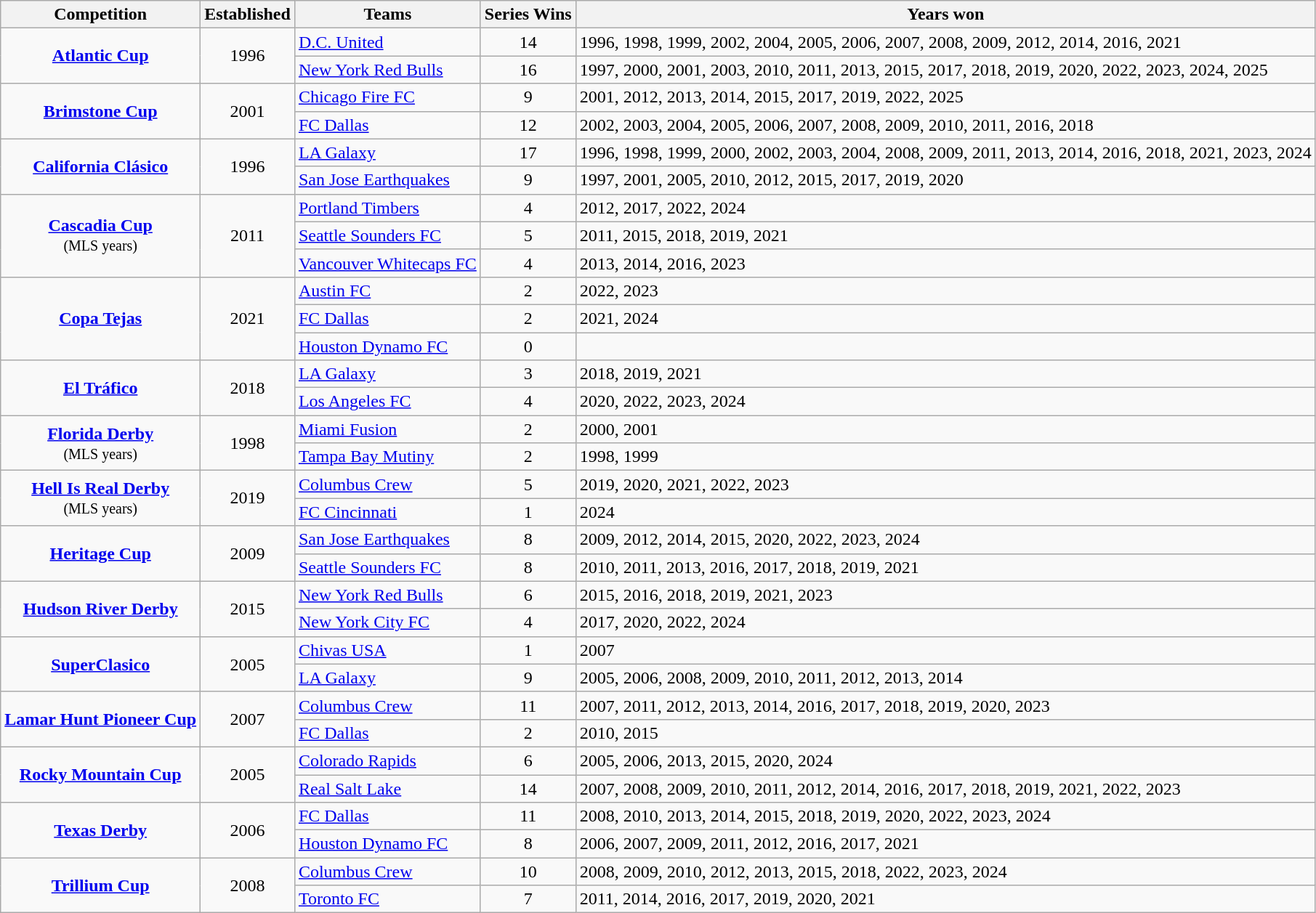<table class="wikitable" style="text-align:left">
<tr>
<th width="*">Competition</th>
<th width="*">Established</th>
<th width="*">Teams</th>
<th width="*">Series Wins</th>
<th width="*">Years won</th>
</tr>
<tr>
<td rowspan="2" style="text-align: center"><strong><a href='#'>Atlantic Cup</a></strong></td>
<td rowspan="2" style="text-align: center">1996</td>
<td><a href='#'>D.C. United</a></td>
<td style="text-align: center">14</td>
<td>1996, 1998, 1999, 2002, 2004, 2005, 2006, 2007, 2008, 2009, 2012, 2014, 2016, 2021</td>
</tr>
<tr>
<td><a href='#'>New York Red Bulls</a></td>
<td style="text-align: center">16</td>
<td>1997, 2000, 2001, 2003, 2010, 2011, 2013, 2015, 2017, 2018, 2019, 2020, 2022, 2023, 2024, 2025</td>
</tr>
<tr>
<td rowspan="2" style="text-align: center"><strong><a href='#'>Brimstone Cup</a></strong></td>
<td rowspan="2" style="text-align: center">2001</td>
<td><a href='#'>Chicago Fire FC</a></td>
<td style="text-align: center">9</td>
<td>2001, 2012, 2013, 2014, 2015, 2017, 2019, 2022, 2025</td>
</tr>
<tr>
<td><a href='#'>FC Dallas</a></td>
<td style="text-align: center">12</td>
<td>2002, 2003, 2004, 2005, 2006, 2007, 2008, 2009, 2010, 2011, 2016, 2018</td>
</tr>
<tr>
<td rowspan="2" style="text-align: center"><strong><a href='#'>California Clásico</a></strong></td>
<td rowspan="2" style="text-align: center">1996</td>
<td><a href='#'>LA Galaxy</a></td>
<td style="text-align: center">17</td>
<td>1996, 1998, 1999, 2000, 2002, 2003, 2004, 2008, 2009, 2011, 2013, 2014, 2016, 2018, 2021, 2023, 2024</td>
</tr>
<tr>
<td><a href='#'>San Jose Earthquakes</a></td>
<td style="text-align: center">9</td>
<td>1997, 2001, 2005, 2010, 2012, 2015, 2017, 2019, 2020</td>
</tr>
<tr>
<td rowspan="3" style="text-align: center"><strong><a href='#'>Cascadia Cup</a></strong> <br> <small>(MLS years)</small></td>
<td rowspan="3" style="text-align: center">2011</td>
<td><a href='#'>Portland Timbers</a></td>
<td style="text-align: center">4</td>
<td>2012, 2017, 2022, 2024</td>
</tr>
<tr>
<td><a href='#'>Seattle Sounders FC</a></td>
<td style="text-align: center">5</td>
<td>2011, 2015, 2018, 2019, 2021</td>
</tr>
<tr>
<td><a href='#'>Vancouver Whitecaps FC</a></td>
<td style="text-align: center">4</td>
<td>2013, 2014, 2016, 2023</td>
</tr>
<tr>
<td rowspan="3" style="text-align: center"><strong><a href='#'>Copa Tejas</a></strong></td>
<td rowspan="3" style="text-align: center">2021</td>
<td><a href='#'>Austin FC</a></td>
<td style="text-align: center">2</td>
<td>2022, 2023</td>
</tr>
<tr>
<td><a href='#'>FC Dallas</a></td>
<td style="text-align: center">2</td>
<td>2021, 2024</td>
</tr>
<tr>
<td><a href='#'>Houston Dynamo FC</a></td>
<td style="text-align: center">0</td>
<td></td>
</tr>
<tr>
<td rowspan="2" style="text-align: center"><strong><a href='#'>El Tráfico</a></strong></td>
<td rowspan="2" style="text-align: center">2018</td>
<td><a href='#'>LA Galaxy</a></td>
<td style="text-align: center">3</td>
<td>2018, 2019, 2021</td>
</tr>
<tr>
<td><a href='#'>Los Angeles FC</a></td>
<td style="text-align: center">4</td>
<td>2020, 2022, 2023, 2024</td>
</tr>
<tr>
<td rowspan="2" style="text-align: center"><strong><a href='#'>Florida Derby</a></strong> <br> <small>(MLS years)</small></td>
<td rowspan="2" style="text-align: center">1998</td>
<td><a href='#'>Miami Fusion</a></td>
<td style="text-align: center">2</td>
<td>2000, 2001</td>
</tr>
<tr>
<td><a href='#'>Tampa Bay Mutiny</a></td>
<td style="text-align: center">2</td>
<td>1998, 1999</td>
</tr>
<tr>
<td rowspan="2" style="text-align: center"><strong><a href='#'>Hell Is Real Derby</a></strong> <br> <small>(MLS years)</small></td>
<td rowspan="2" style="text-align: center">2019</td>
<td><a href='#'>Columbus Crew</a></td>
<td style="text-align: center">5</td>
<td>2019, 2020, 2021, 2022, 2023</td>
</tr>
<tr>
<td><a href='#'>FC Cincinnati</a></td>
<td style="text-align: center">1</td>
<td>2024</td>
</tr>
<tr>
<td rowspan="2" style="text-align: center"><strong><a href='#'>Heritage Cup</a></strong></td>
<td rowspan="2" style="text-align: center">2009</td>
<td><a href='#'>San Jose Earthquakes</a></td>
<td style="text-align: center">8</td>
<td>2009, 2012, 2014, 2015, 2020, 2022, 2023, 2024</td>
</tr>
<tr>
<td><a href='#'>Seattle Sounders FC</a></td>
<td style="text-align: center">8</td>
<td>2010, 2011, 2013, 2016, 2017, 2018, 2019, 2021</td>
</tr>
<tr>
<td rowspan="2" style="text-align: center"><strong><a href='#'>Hudson River Derby</a></strong></td>
<td rowspan="2" style="text-align: center">2015</td>
<td><a href='#'>New York Red Bulls</a></td>
<td style="text-align: center">6</td>
<td>2015, 2016, 2018, 2019, 2021, 2023</td>
</tr>
<tr>
<td><a href='#'>New York City FC</a></td>
<td style="text-align: center">4</td>
<td>2017, 2020, 2022, 2024</td>
</tr>
<tr>
<td rowspan="2" style="text-align: center"><strong><a href='#'>SuperClasico</a></strong></td>
<td rowspan="2" style="text-align: center">2005</td>
<td><a href='#'>Chivas USA</a></td>
<td style="text-align: center">1</td>
<td>2007</td>
</tr>
<tr>
<td><a href='#'>LA Galaxy</a></td>
<td style="text-align: center">9</td>
<td>2005, 2006, 2008, 2009, 2010, 2011, 2012, 2013, 2014</td>
</tr>
<tr>
<td rowspan="2" style="text-align: center"><strong><a href='#'>Lamar Hunt Pioneer Cup</a></strong></td>
<td rowspan="2" style="text-align: center">2007</td>
<td><a href='#'>Columbus Crew</a></td>
<td style="text-align: center">11</td>
<td>2007, 2011, 2012, 2013, 2014, 2016, 2017, 2018, 2019, 2020, 2023</td>
</tr>
<tr>
<td><a href='#'>FC Dallas</a></td>
<td style="text-align: center">2</td>
<td>2010, 2015</td>
</tr>
<tr>
<td rowspan="2" style="text-align: center"><strong><a href='#'>Rocky Mountain Cup</a></strong></td>
<td rowspan="2" style="text-align: center">2005</td>
<td><a href='#'>Colorado Rapids</a></td>
<td style="text-align: center">6</td>
<td>2005, 2006, 2013, 2015, 2020, 2024</td>
</tr>
<tr>
<td><a href='#'>Real Salt Lake</a></td>
<td style="text-align: center">14</td>
<td>2007, 2008, 2009, 2010, 2011, 2012, 2014, 2016, 2017, 2018, 2019, 2021, 2022, 2023</td>
</tr>
<tr>
<td rowspan="2" style="text-align: center"><strong><a href='#'>Texas Derby</a></strong></td>
<td rowspan="2" style="text-align: center">2006</td>
<td><a href='#'>FC Dallas</a></td>
<td style="text-align: center">11</td>
<td>2008, 2010, 2013, 2014, 2015, 2018, 2019, 2020, 2022, 2023, 2024</td>
</tr>
<tr>
<td><a href='#'>Houston Dynamo FC</a></td>
<td style="text-align: center">8</td>
<td>2006, 2007, 2009, 2011, 2012, 2016, 2017, 2021</td>
</tr>
<tr>
<td rowspan="2" style="text-align: center"><strong><a href='#'>Trillium Cup</a></strong></td>
<td rowspan="2" style="text-align: center">2008</td>
<td><a href='#'>Columbus Crew</a></td>
<td style="text-align: center">10</td>
<td>2008, 2009, 2010, 2012, 2013, 2015, 2018, 2022, 2023, 2024</td>
</tr>
<tr>
<td><a href='#'>Toronto FC</a></td>
<td style="text-align: center">7</td>
<td>2011, 2014, 2016, 2017, 2019, 2020, 2021</td>
</tr>
</table>
